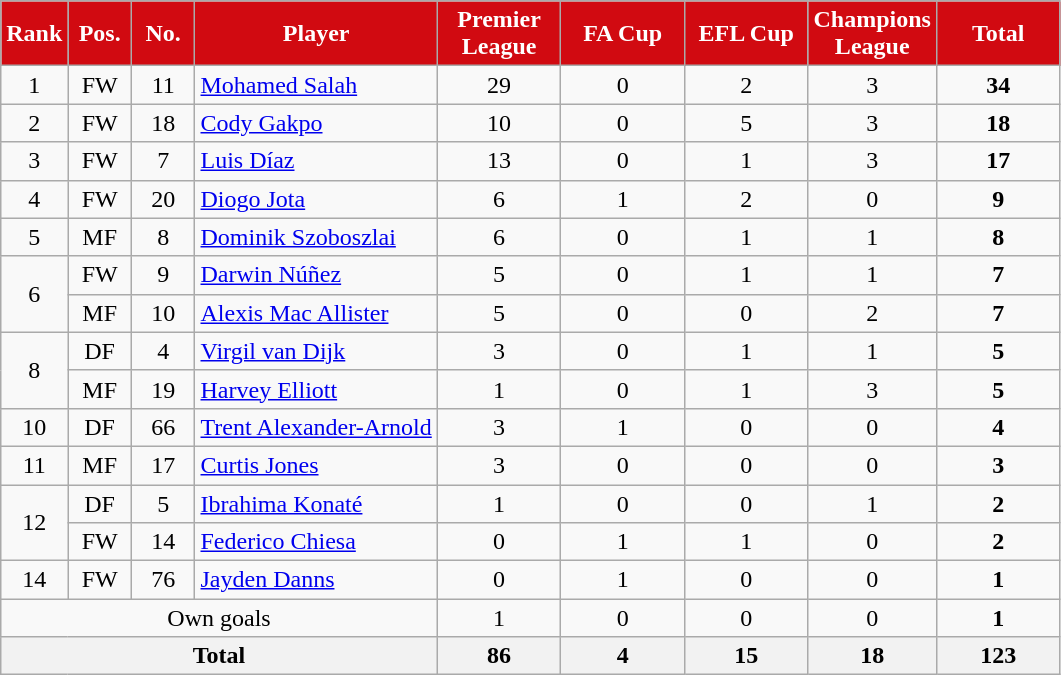<table class="wikitable sortable" style="text-align:center">
<tr>
<th style="background:#D10A11;color:white;width:35px">Rank</th>
<th style="background:#D10A11;color:white;width:35px">Pos.</th>
<th style="background:#D10A11;color:white;width:35px">No.</th>
<th style="background:#D10A11;color:white">Player</th>
<th style="background:#D10A11;color:white;width:75px">Premier League</th>
<th style="background:#D10A11;color:white;width:75px">FA Cup</th>
<th style="background:#D10A11;color:white;width:75px">EFL Cup</th>
<th style="background:#D10A11;color:white;width:75px">Champions League</th>
<th style="background:#D10A11;color:white;width:75px">Total</th>
</tr>
<tr>
<td>1</td>
<td>FW</td>
<td>11</td>
<td style="text-align:left"> <a href='#'>Mohamed Salah</a></td>
<td>29</td>
<td>0</td>
<td>2</td>
<td>3</td>
<td><strong>34</strong></td>
</tr>
<tr>
<td>2</td>
<td>FW</td>
<td>18</td>
<td style="text-align:left;"> <a href='#'>Cody Gakpo</a></td>
<td>10</td>
<td>0</td>
<td>5</td>
<td>3</td>
<td><strong>18</strong></td>
</tr>
<tr>
<td>3</td>
<td>FW</td>
<td>7</td>
<td style="text-align:left"> <a href='#'>Luis Díaz</a></td>
<td>13</td>
<td>0</td>
<td>1</td>
<td>3</td>
<td><strong>17</strong></td>
</tr>
<tr>
<td>4</td>
<td>FW</td>
<td>20</td>
<td style="text-align:left;"> <a href='#'>Diogo Jota</a></td>
<td>6</td>
<td>1</td>
<td>2</td>
<td>0</td>
<td><strong>9</strong></td>
</tr>
<tr>
<td>5</td>
<td>MF</td>
<td>8</td>
<td style="text-align:left"> <a href='#'>Dominik Szoboszlai</a></td>
<td>6</td>
<td>0</td>
<td>1</td>
<td>1</td>
<td><strong>8</strong></td>
</tr>
<tr>
<td rowspan="2">6</td>
<td>FW</td>
<td>9</td>
<td style="text-align:left;"> <a href='#'>Darwin Núñez</a></td>
<td>5</td>
<td>0</td>
<td>1</td>
<td>1</td>
<td><strong>7</strong></td>
</tr>
<tr>
<td>MF</td>
<td>10</td>
<td style="text-align:left"> <a href='#'>Alexis Mac Allister</a></td>
<td>5</td>
<td>0</td>
<td>0</td>
<td>2</td>
<td><strong>7</strong></td>
</tr>
<tr>
<td rowspan="2">8</td>
<td>DF</td>
<td>4</td>
<td style="text-align:left"> <a href='#'>Virgil van Dijk</a></td>
<td>3</td>
<td>0</td>
<td>1</td>
<td>1</td>
<td><strong>5</strong></td>
</tr>
<tr>
<td>MF</td>
<td>19</td>
<td style="text-align:left"> <a href='#'>Harvey Elliott</a></td>
<td>1</td>
<td>0</td>
<td>1</td>
<td>3</td>
<td><strong>5</strong></td>
</tr>
<tr>
<td>10</td>
<td>DF</td>
<td>66</td>
<td style="text-align:left;"> <a href='#'>Trent Alexander-Arnold</a></td>
<td>3</td>
<td>1</td>
<td>0</td>
<td>0</td>
<td><strong>4</strong></td>
</tr>
<tr>
<td>11</td>
<td>MF</td>
<td>17</td>
<td style="text-align:left"> <a href='#'>Curtis Jones</a></td>
<td>3</td>
<td>0</td>
<td>0</td>
<td>0</td>
<td><strong>3</strong></td>
</tr>
<tr>
<td rowspan=2>12</td>
<td>DF</td>
<td>5</td>
<td style="text-align:left;"> <a href='#'>Ibrahima Konaté</a></td>
<td>1</td>
<td>0</td>
<td>0</td>
<td>1</td>
<td><strong>2</strong></td>
</tr>
<tr>
<td>FW</td>
<td>14</td>
<td style="text-align:left;"> <a href='#'>Federico Chiesa</a></td>
<td>0</td>
<td>1</td>
<td>1</td>
<td>0</td>
<td><strong>2</strong></td>
</tr>
<tr>
<td>14</td>
<td>FW</td>
<td>76</td>
<td style="text-align:left;"> <a href='#'>Jayden Danns</a></td>
<td>0</td>
<td>1</td>
<td>0</td>
<td>0</td>
<td><strong>1</strong></td>
</tr>
<tr>
<td colspan="4">Own goals</td>
<td>1</td>
<td>0</td>
<td>0</td>
<td>0</td>
<td><strong>1</strong></td>
</tr>
<tr class="sortbottom">
<th colspan="4">Total</th>
<th>86</th>
<th>4</th>
<th>15</th>
<th>18</th>
<th>123</th>
</tr>
</table>
